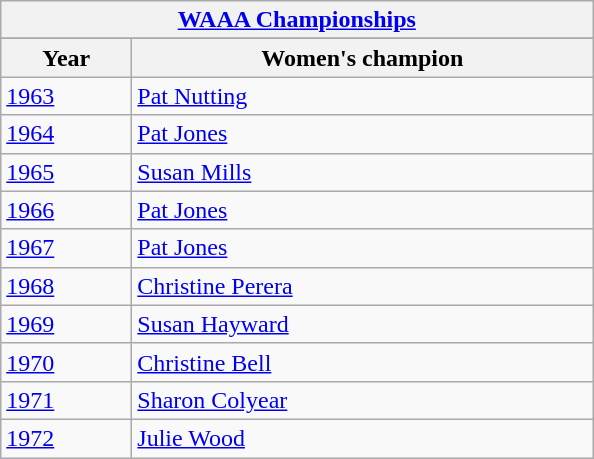<table class="wikitable">
<tr>
<th colspan="2"><a href='#'>WAAA Championships</a><br></th>
</tr>
<tr>
</tr>
<tr>
<th width=80>Year</th>
<th width=300>Women's champion</th>
</tr>
<tr>
<td><a href='#'>1963</a></td>
<td><a href='#'>Pat Nutting</a></td>
</tr>
<tr>
<td><a href='#'>1964</a></td>
<td><a href='#'>Pat Jones</a></td>
</tr>
<tr>
<td><a href='#'>1965</a></td>
<td><a href='#'>Susan Mills</a></td>
</tr>
<tr>
<td><a href='#'>1966</a></td>
<td><a href='#'>Pat Jones</a></td>
</tr>
<tr>
<td><a href='#'>1967</a></td>
<td><a href='#'>Pat Jones</a></td>
</tr>
<tr>
<td><a href='#'>1968</a></td>
<td><a href='#'>Christine Perera</a></td>
</tr>
<tr>
<td><a href='#'>1969</a></td>
<td><a href='#'>Susan Hayward</a></td>
</tr>
<tr>
<td><a href='#'>1970</a></td>
<td><a href='#'>Christine Bell</a></td>
</tr>
<tr>
<td><a href='#'>1971</a></td>
<td><a href='#'>Sharon Colyear</a></td>
</tr>
<tr>
<td><a href='#'>1972</a></td>
<td><a href='#'>Julie Wood</a></td>
</tr>
</table>
